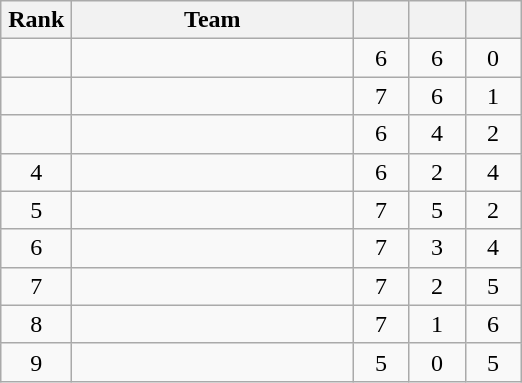<table class="wikitable" style="text-align: center;">
<tr>
<th width=40>Rank</th>
<th width=180>Team</th>
<th width=30></th>
<th width=30></th>
<th width=30></th>
</tr>
<tr>
<td></td>
<td align=left></td>
<td>6</td>
<td>6</td>
<td>0</td>
</tr>
<tr>
<td></td>
<td align=left></td>
<td>7</td>
<td>6</td>
<td>1</td>
</tr>
<tr>
<td></td>
<td align=left></td>
<td>6</td>
<td>4</td>
<td>2</td>
</tr>
<tr>
<td>4</td>
<td align=left></td>
<td>6</td>
<td>2</td>
<td>4</td>
</tr>
<tr>
<td>5</td>
<td align=left></td>
<td>7</td>
<td>5</td>
<td>2</td>
</tr>
<tr>
<td>6</td>
<td align=left></td>
<td>7</td>
<td>3</td>
<td>4</td>
</tr>
<tr>
<td>7</td>
<td align=left></td>
<td>7</td>
<td>2</td>
<td>5</td>
</tr>
<tr>
<td>8</td>
<td align=left></td>
<td>7</td>
<td>1</td>
<td>6</td>
</tr>
<tr>
<td>9</td>
<td align=left></td>
<td>5</td>
<td>0</td>
<td>5</td>
</tr>
</table>
